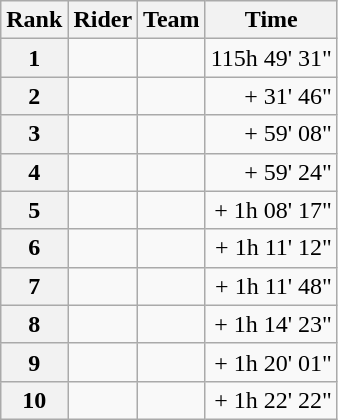<table class="wikitable">
<tr>
<th scope="col">Rank</th>
<th scope="col">Rider</th>
<th scope="col">Team</th>
<th scope="col">Time</th>
</tr>
<tr>
<th scope="row">1</th>
<td> </td>
<td></td>
<td style="text-align:right;">115h 49' 31"</td>
</tr>
<tr>
<th scope="row">2</th>
<td></td>
<td></td>
<td style="text-align:right;">+ 31' 46"</td>
</tr>
<tr>
<th scope="row">3</th>
<td></td>
<td></td>
<td style="text-align:right;">+ 59' 08"</td>
</tr>
<tr>
<th scope="row">4</th>
<td></td>
<td></td>
<td style="text-align:right;">+ 59' 24"</td>
</tr>
<tr>
<th scope="row">5</th>
<td></td>
<td></td>
<td style="text-align:right;">+ 1h 08' 17"</td>
</tr>
<tr>
<th scope="row">6</th>
<td></td>
<td></td>
<td style="text-align:right;">+ 1h 11' 12"</td>
</tr>
<tr>
<th scope="row">7</th>
<td></td>
<td></td>
<td style="text-align:right;">+ 1h 11' 48"</td>
</tr>
<tr>
<th scope="row">8</th>
<td></td>
<td></td>
<td style="text-align:right;">+ 1h 14' 23"</td>
</tr>
<tr>
<th scope="row">9</th>
<td></td>
<td></td>
<td style="text-align:right;">+ 1h 20' 01"</td>
</tr>
<tr>
<th scope="row">10</th>
<td></td>
<td></td>
<td style="text-align:right;">+ 1h 22' 22"</td>
</tr>
</table>
